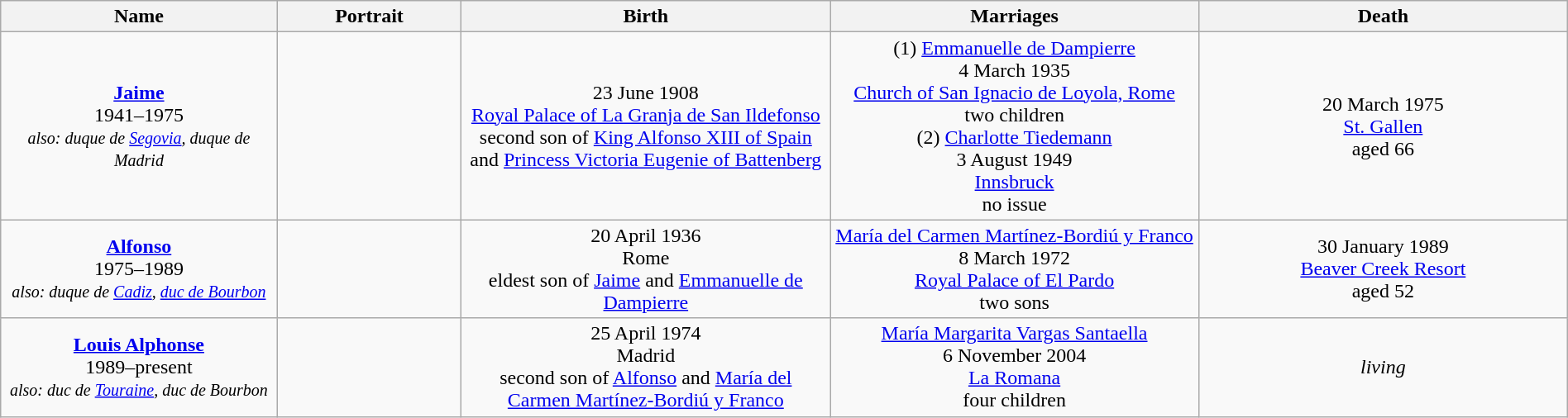<table style="text-align:center; width:100%" class="wikitable">
<tr>
<th style="width:15%;">Name</th>
<th style="width:10%;">Portrait</th>
<th style="width:20%;">Birth</th>
<th style="width:20%;">Marriages</th>
<th style="width:20%;">Death</th>
</tr>
<tr>
<td width=auto><strong><a href='#'>Jaime</a></strong><br>1941–1975<br><em><small>also: duque de <a href='#'>Segovia</a>, duque de Madrid</small></em></td>
<td></td>
<td>23 June 1908<br><a href='#'>Royal Palace of La Granja de San Ildefonso</a><br>second son of <a href='#'>King Alfonso XIII of Spain</a> and <a href='#'>Princess Victoria Eugenie of Battenberg</a></td>
<td>(1) <a href='#'>Emmanuelle de Dampierre</a><br> 4 March 1935<br><a href='#'>Church of San Ignacio de Loyola, Rome</a><br>two children<br>(2) <a href='#'>Charlotte Tiedemann</a><br>3 August 1949<br><a href='#'>Innsbruck</a><br>no issue</td>
<td>20 March 1975<br><a href='#'>St. Gallen</a><br>aged 66</td>
</tr>
<tr>
<td width=auto><strong><a href='#'>Alfonso</a></strong><br>1975–1989<br><em><small>also: duque de <a href='#'>Cadiz</a>, <a href='#'>duc de Bourbon</a></small></em></td>
<td></td>
<td>20 April 1936<br>Rome<br>eldest son of <a href='#'>Jaime</a> and <a href='#'>Emmanuelle de Dampierre</a></td>
<td><a href='#'>María del Carmen Martínez-Bordiú y Franco</a><br>8 March 1972<br><a href='#'>Royal Palace of El Pardo</a><br>two sons</td>
<td>30 January 1989<br><a href='#'>Beaver Creek Resort</a><br>aged 52</td>
</tr>
<tr>
<td width=auto><strong><a href='#'>Louis Alphonse</a></strong><br>1989–present<br><em><small>also: duc de <a href='#'>Touraine</a>, duc de Bourbon</small></em></td>
<td></td>
<td>25 April 1974<br>Madrid<br>second son of <a href='#'>Alfonso</a> and <a href='#'>María del Carmen Martínez-Bordiú y Franco</a></td>
<td><a href='#'>María Margarita Vargas Santaella</a><br>6 November 2004<br><a href='#'>La Romana</a><br>four children</td>
<td><em>living</em></td>
</tr>
</table>
